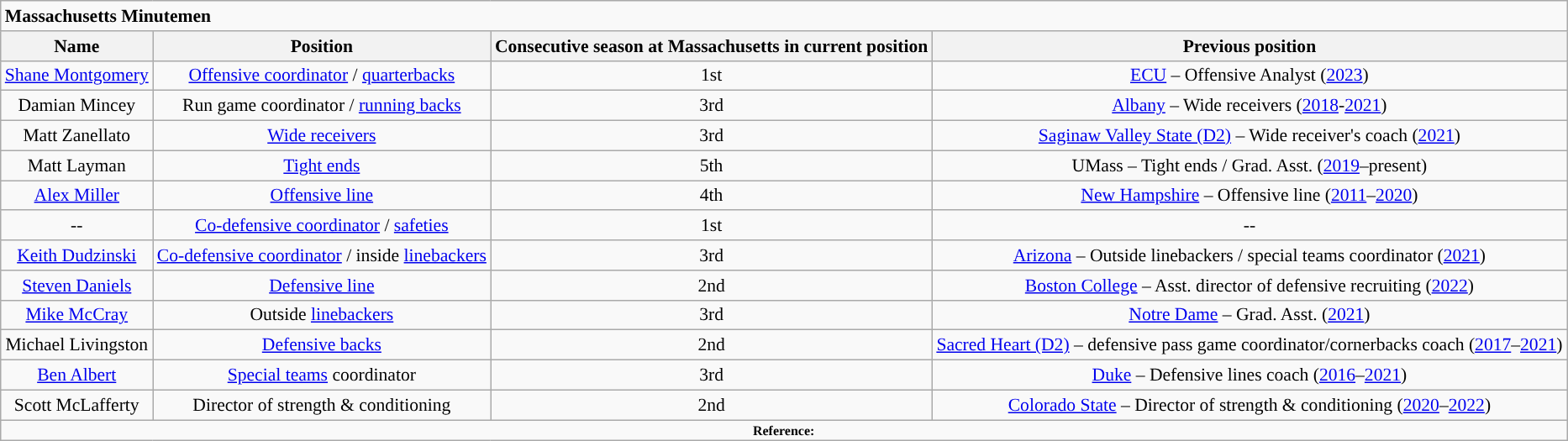<table class="wikitable" style="font-size:90%;">
<tr>
<td colspan=4><strong>Massachusetts Minutemen</strong></td>
</tr>
<tr align="center";>
<th>Name</th>
<th>Position</th>
<th>Consecutive season at Massachusetts in current position</th>
<th>Previous position</th>
</tr>
<tr align="center";>
<td><a href='#'>Shane Montgomery</a></td>
<td><a href='#'>Offensive coordinator</a> / <a href='#'>quarterbacks</a></td>
<td>1st</td>
<td><a href='#'>ECU</a> – Offensive Analyst (<a href='#'>2023</a>)</td>
</tr>
<tr align="center";>
<td>Damian Mincey</td>
<td>Run game coordinator / <a href='#'>running backs</a></td>
<td>3rd</td>
<td><a href='#'>Albany</a> – Wide receivers (<a href='#'>2018</a>-<a href='#'>2021</a>)</td>
</tr>
<tr align="center";>
<td>Matt Zanellato</td>
<td><a href='#'>Wide receivers</a></td>
<td>3rd</td>
<td><a href='#'>Saginaw Valley State (D2)</a> – Wide receiver's coach (<a href='#'>2021</a>)</td>
</tr>
<tr align="center";>
<td>Matt Layman</td>
<td><a href='#'>Tight ends</a></td>
<td>5th</td>
<td>UMass – Tight ends / Grad. Asst. (<a href='#'>2019</a>–present)</td>
</tr>
<tr align="center";>
<td><a href='#'>Alex Miller</a></td>
<td><a href='#'>Offensive line</a></td>
<td>4th</td>
<td><a href='#'>New Hampshire</a> – Offensive line (<a href='#'>2011</a>–<a href='#'>2020</a>)</td>
</tr>
<tr align="center";>
<td>--</td>
<td><a href='#'>Co-defensive coordinator</a> / <a href='#'>safeties</a></td>
<td>1st</td>
<td>--</td>
</tr>
<tr align="center";>
<td><a href='#'>Keith Dudzinski</a></td>
<td><a href='#'>Co-defensive coordinator</a> / inside <a href='#'>linebackers</a></td>
<td>3rd</td>
<td><a href='#'>Arizona</a> – Outside linebackers / special teams coordinator (<a href='#'>2021</a>)</td>
</tr>
<tr align="center";>
<td><a href='#'>Steven Daniels</a></td>
<td><a href='#'>Defensive line</a></td>
<td>2nd</td>
<td><a href='#'>Boston College</a> – Asst. director of defensive recruiting (<a href='#'>2022</a>)</td>
</tr>
<tr align="center";>
<td><a href='#'>Mike McCray</a></td>
<td>Outside <a href='#'>linebackers</a></td>
<td>3rd</td>
<td><a href='#'>Notre Dame</a> – Grad. Asst. (<a href='#'>2021</a>)</td>
</tr>
<tr align="center";>
<td>Michael Livingston</td>
<td><a href='#'>Defensive backs</a></td>
<td>2nd</td>
<td><a href='#'>Sacred Heart (D2)</a> – defensive pass game coordinator/cornerbacks coach (<a href='#'>2017</a>–<a href='#'>2021</a>)</td>
</tr>
<tr align="center";>
<td><a href='#'>Ben Albert</a></td>
<td><a href='#'>Special teams</a> coordinator</td>
<td>3rd</td>
<td><a href='#'>Duke</a> – Defensive lines coach (<a href='#'>2016</a>–<a href='#'>2021</a>)</td>
</tr>
<tr align="center";>
<td>Scott McLafferty</td>
<td>Director of strength & conditioning</td>
<td>2nd</td>
<td><a href='#'>Colorado State</a> – Director of strength & conditioning (<a href='#'>2020</a>–<a href='#'>2022</a>)</td>
</tr>
<tr>
<td colspan="4"  style="font-size:8pt; text-align:center;"><strong>Reference:</strong></td>
</tr>
</table>
